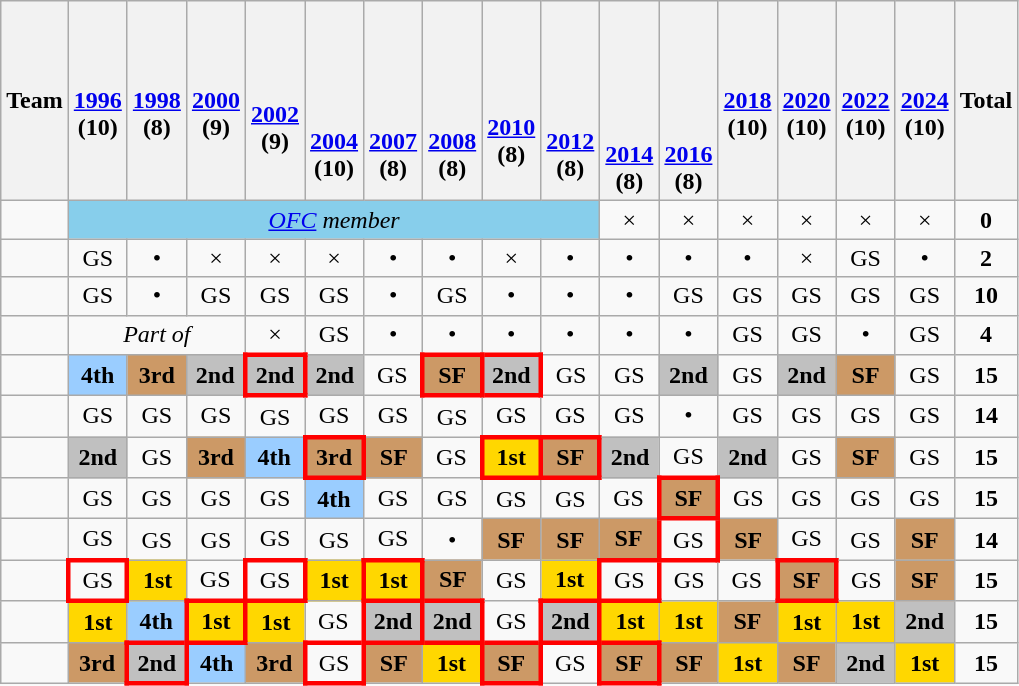<table class="wikitable" style="text-align: center;">
<tr>
<th>Team</th>
<th><br><a href='#'>1996</a><br>(10)</th>
<th><br><a href='#'>1998</a><br>(8)</th>
<th><br><a href='#'>2000</a><br>(9)</th>
<th><br><br><a href='#'>2002</a><br>(9)</th>
<th><br><br><br><br><a href='#'>2004</a><br>(10)</th>
<th><br><br><br><br><a href='#'>2007</a><br>(8)</th>
<th><br><br><br><br><a href='#'>2008</a><br>(8)</th>
<th><br><br><br><a href='#'>2010</a><br>(8)</th>
<th><br><br><br><br><a href='#'>2012</a><br>(8)</th>
<th><br><br><br><br><br><a href='#'>2014</a><br>(8)</th>
<th><br><br><br><br><br><a href='#'>2016</a><br>(8)</th>
<th><br><a href='#'>2018</a><br>(10)</th>
<th><br><a href='#'>2020</a><br>(10)</th>
<th><br><a href='#'>2022</a><br>(10)</th>
<th><br><a href='#'>2024</a><br>(10)</th>
<th>Total</th>
</tr>
<tr>
<td align=left></td>
<td colspan=9 style="background:#87CEEB;"><em><a href='#'>OFC</a>  member</em></td>
<td>×</td>
<td>×</td>
<td>×</td>
<td>×</td>
<td>×</td>
<td>×</td>
<td><strong>0</strong></td>
</tr>
<tr>
<td align=left></td>
<td>GS</td>
<td>•</td>
<td>×</td>
<td>×</td>
<td>×</td>
<td>•</td>
<td>•</td>
<td>×</td>
<td>•</td>
<td>•</td>
<td>•</td>
<td>•</td>
<td>×</td>
<td>GS</td>
<td>•</td>
<td><strong>2</strong></td>
</tr>
<tr>
<td align=left></td>
<td>GS</td>
<td>•</td>
<td>GS</td>
<td>GS</td>
<td>GS</td>
<td>•</td>
<td>GS</td>
<td>•</td>
<td>•</td>
<td>•</td>
<td>GS</td>
<td>GS</td>
<td>GS</td>
<td>GS</td>
<td>GS</td>
<td><strong>10</strong></td>
</tr>
<tr>
<td align=left></td>
<td colspan="3"><em>Part of </em></td>
<td>×</td>
<td>GS</td>
<td>•</td>
<td>•</td>
<td>•</td>
<td>•</td>
<td>•</td>
<td>•</td>
<td>GS</td>
<td>GS</td>
<td>•</td>
<td>GS</td>
<td><strong>4</strong></td>
</tr>
<tr>
<td align=left></td>
<td bgcolor=9acdff><strong>4th</strong></td>
<td bgcolor=cc9966><strong>3rd</strong></td>
<td bgcolor=silver><strong>2nd</strong></td>
<td style="border:3px solid red;" bgcolor=silver><strong>2nd</strong></td>
<td bgcolor=silver><strong>2nd</strong></td>
<td>GS</td>
<td style="border:3px solid red;" bgcolor=cc9966><strong>SF</strong></td>
<td style="border:3px solid red;" bgcolor=silver><strong>2nd</strong></td>
<td>GS</td>
<td>GS</td>
<td bgcolor=silver><strong>2nd</strong></td>
<td>GS</td>
<td bgcolor=silver><strong>2nd</strong></td>
<td bgcolor=cc9966><strong>SF</strong></td>
<td>GS</td>
<td><strong>15</strong></td>
</tr>
<tr>
<td align=left></td>
<td>GS</td>
<td>GS</td>
<td>GS</td>
<td>GS</td>
<td>GS</td>
<td>GS</td>
<td>GS</td>
<td>GS</td>
<td>GS</td>
<td>GS</td>
<td>•</td>
<td>GS</td>
<td>GS</td>
<td>GS</td>
<td>GS</td>
<td><strong>14</strong></td>
</tr>
<tr>
<td align=left></td>
<td bgcolor=silver><strong>2nd</strong></td>
<td>GS</td>
<td bgcolor=cc9966><strong>3rd</strong></td>
<td bgcolor=9acdff><strong>4th</strong></td>
<td style="border:3px solid red;" bgcolor=cc9966><strong>3rd</strong></td>
<td bgcolor=cc9966><strong>SF</strong></td>
<td>GS</td>
<td style="border:3px solid red;" bgcolor=gold><strong>1st</strong></td>
<td style="border:3px solid red;" bgcolor=cc9966><strong>SF</strong></td>
<td bgcolor=silver><strong>2nd</strong></td>
<td>GS</td>
<td bgcolor=silver><strong>2nd</strong></td>
<td>GS</td>
<td bgcolor=cc9966><strong>SF</strong></td>
<td>GS</td>
<td><strong>15</strong></td>
</tr>
<tr>
<td align=left></td>
<td>GS</td>
<td>GS</td>
<td>GS</td>
<td>GS</td>
<td bgcolor="9acdff"><strong>4th</strong></td>
<td>GS</td>
<td>GS</td>
<td>GS</td>
<td>GS</td>
<td>GS</td>
<td style="border:3px solid red;" bgcolor=cc9966><strong>SF</strong></td>
<td>GS</td>
<td>GS</td>
<td>GS</td>
<td>GS</td>
<td><strong>15</strong></td>
</tr>
<tr>
<td align=left></td>
<td>GS</td>
<td>GS</td>
<td>GS</td>
<td>GS</td>
<td>GS</td>
<td>GS</td>
<td>•</td>
<td bgcolor=cc9966><strong>SF</strong></td>
<td bgcolor=cc9966><strong>SF</strong></td>
<td bgcolor=cc9966><strong>SF</strong></td>
<td style="border:3px solid red;" >GS</td>
<td bgcolor=cc9966><strong>SF</strong></td>
<td>GS</td>
<td>GS</td>
<td bgcolor=cc9966><strong>SF</strong></td>
<td><strong>14</strong></td>
</tr>
<tr>
<td align=left></td>
<td style="border:3px solid red;">GS</td>
<td bgcolor=gold><strong>1st</strong></td>
<td>GS</td>
<td style="border:3px solid red;">GS</td>
<td bgcolor=gold><strong>1st</strong></td>
<td style="border:3px solid red;" bgcolor=gold><strong>1st</strong></td>
<td bgcolor=cc9966><strong>SF</strong></td>
<td>GS</td>
<td bgcolor=gold><strong>1st</strong></td>
<td style="border:3px solid red;">GS</td>
<td>GS</td>
<td>GS</td>
<td style="border:3px solid red;" bgcolor=cc9966><strong>SF</strong></td>
<td>GS</td>
<td bgcolor=cc9966><strong>SF</strong></td>
<td><strong>15</strong></td>
</tr>
<tr>
<td align=left></td>
<td bgcolor=gold><strong>1st</strong></td>
<td bgcolor=9acdff><strong>4th</strong></td>
<td style="border:3px solid red;" bgcolor=gold><strong>1st</strong></td>
<td bgcolor=gold><strong>1st</strong></td>
<td>GS</td>
<td style="border:3px solid red;" bgcolor=silver><strong>2nd</strong></td>
<td style="border:3px solid red;" bgcolor=silver><strong>2nd</strong></td>
<td>GS</td>
<td style="border:3px solid red;" bgcolor=silver><strong>2nd</strong></td>
<td bgcolor=gold><strong>1st</strong></td>
<td bgcolor=gold><strong>1st</strong></td>
<td bgcolor=cc9966><strong>SF</strong></td>
<td bgcolor=gold><strong>1st</strong></td>
<td bgcolor=gold><strong>1st</strong></td>
<td bgcolor=silver><strong>2nd</strong></td>
<td><strong>15</strong></td>
</tr>
<tr>
<td align=left></td>
<td bgcolor=cc9966><strong>3rd</strong></td>
<td style="border:3px solid red;" bgcolor=silver><strong>2nd</strong></td>
<td bgcolor=9acdff><strong>4th</strong></td>
<td bgcolor=cc9966><strong>3rd</strong></td>
<td style="border:3px solid red;">GS</td>
<td bgcolor=cc9966><strong>SF</strong></td>
<td bgcolor=gold><strong>1st</strong></td>
<td style="border:3px solid red;" bgcolor=cc9966><strong>SF</strong></td>
<td>GS</td>
<td style="border:3px solid red;" bgcolor=cc9966><strong>SF</strong></td>
<td bgcolor=cc9966><strong>SF</strong></td>
<td bgcolor=gold><strong>1st</strong></td>
<td bgcolor=cc9966><strong>SF</strong></td>
<td bgcolor=silver><strong>2nd</strong></td>
<td bgcolor=gold><strong>1st</strong></td>
<td><strong>15</strong></td>
</tr>
</table>
